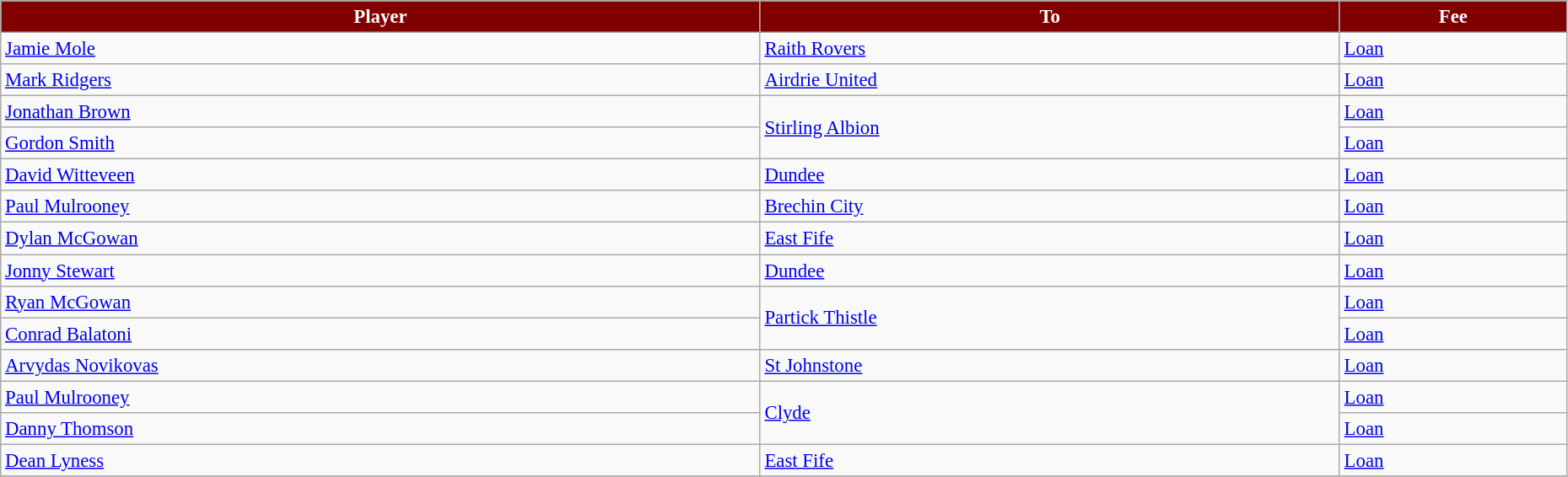<table class="wikitable" style="text-align:left; font-size:95%;width:98%;">
<tr>
<th style="background:maroon; color:white;">Player</th>
<th style="background:maroon; color:white;">To</th>
<th style="background:maroon; color:white;">Fee</th>
</tr>
<tr>
<td> <a href='#'>Jamie Mole</a></td>
<td> <a href='#'>Raith Rovers</a></td>
<td><a href='#'>Loan</a></td>
</tr>
<tr>
<td> <a href='#'>Mark Ridgers</a></td>
<td> <a href='#'>Airdrie United</a></td>
<td><a href='#'>Loan</a></td>
</tr>
<tr>
<td> <a href='#'>Jonathan Brown</a></td>
<td rowspan=2> <a href='#'>Stirling Albion</a></td>
<td><a href='#'>Loan</a></td>
</tr>
<tr>
<td> <a href='#'>Gordon Smith</a></td>
<td><a href='#'>Loan</a></td>
</tr>
<tr>
<td> <a href='#'>David Witteveen</a></td>
<td> <a href='#'>Dundee</a></td>
<td><a href='#'>Loan</a></td>
</tr>
<tr>
<td> <a href='#'>Paul Mulrooney</a></td>
<td> <a href='#'>Brechin City</a></td>
<td><a href='#'>Loan</a></td>
</tr>
<tr>
<td> <a href='#'>Dylan McGowan</a></td>
<td> <a href='#'>East Fife</a></td>
<td><a href='#'>Loan</a></td>
</tr>
<tr>
<td> <a href='#'>Jonny Stewart</a></td>
<td> <a href='#'>Dundee</a></td>
<td><a href='#'>Loan</a></td>
</tr>
<tr>
<td> <a href='#'>Ryan McGowan</a></td>
<td rowspan=2> <a href='#'>Partick Thistle</a></td>
<td><a href='#'>Loan</a></td>
</tr>
<tr>
<td> <a href='#'>Conrad Balatoni</a></td>
<td><a href='#'>Loan</a></td>
</tr>
<tr>
<td> <a href='#'>Arvydas Novikovas</a></td>
<td> <a href='#'>St Johnstone</a></td>
<td><a href='#'>Loan</a></td>
</tr>
<tr>
<td> <a href='#'>Paul Mulrooney</a></td>
<td rowspan=2> <a href='#'>Clyde</a></td>
<td><a href='#'>Loan</a></td>
</tr>
<tr>
<td> <a href='#'>Danny Thomson</a></td>
<td><a href='#'>Loan</a></td>
</tr>
<tr>
<td> <a href='#'>Dean Lyness</a></td>
<td> <a href='#'>East Fife</a></td>
<td><a href='#'>Loan</a></td>
</tr>
<tr>
</tr>
</table>
